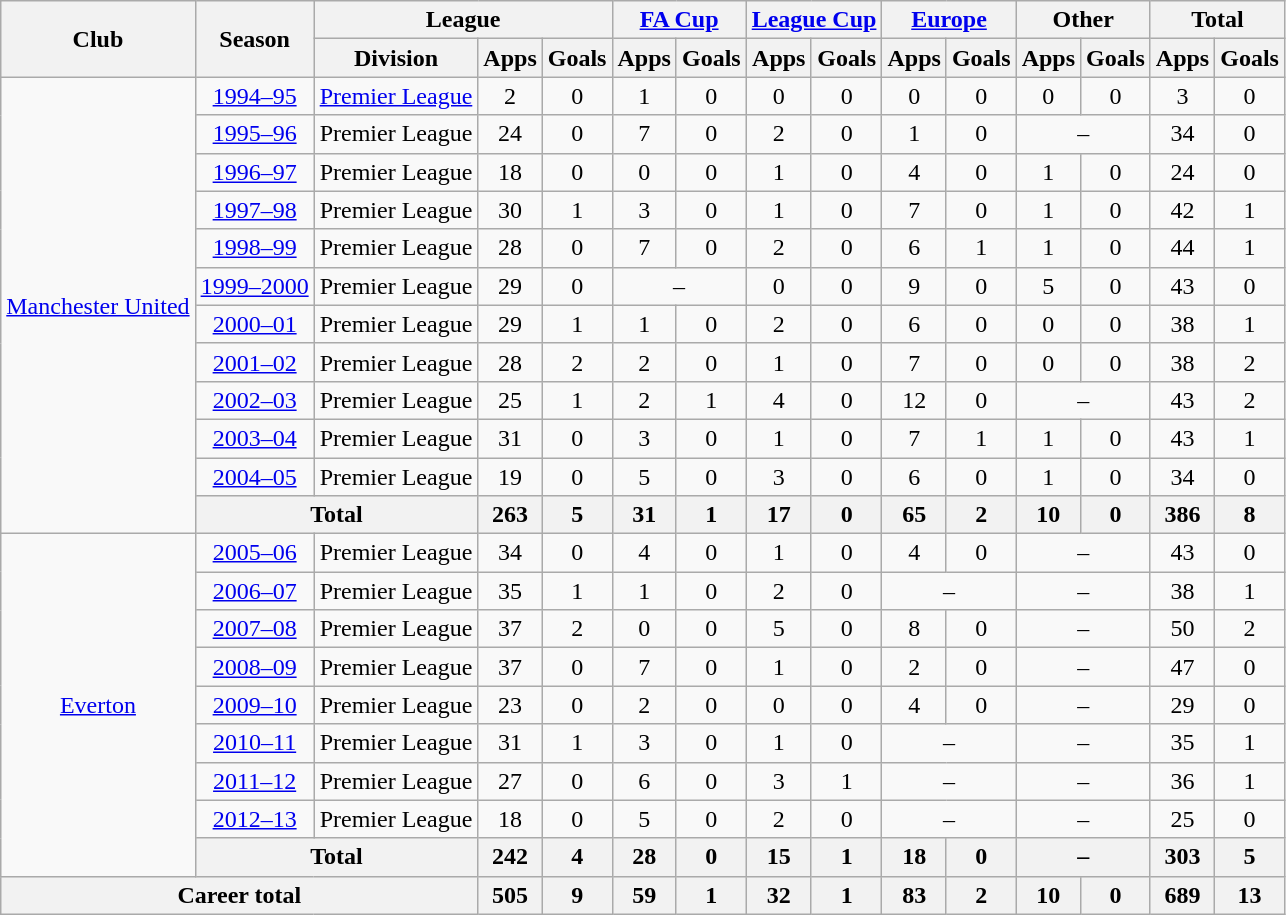<table class="wikitable" style="text-align:center">
<tr>
<th rowspan="2">Club</th>
<th rowspan="2">Season</th>
<th colspan="3">League</th>
<th colspan="2"><a href='#'>FA Cup</a></th>
<th colspan="2"><a href='#'>League Cup</a></th>
<th colspan="2"><a href='#'>Europe</a></th>
<th colspan="2">Other</th>
<th colspan="2">Total</th>
</tr>
<tr>
<th>Division</th>
<th>Apps</th>
<th>Goals</th>
<th>Apps</th>
<th>Goals</th>
<th>Apps</th>
<th>Goals</th>
<th>Apps</th>
<th>Goals</th>
<th>Apps</th>
<th>Goals</th>
<th>Apps</th>
<th>Goals</th>
</tr>
<tr>
<td rowspan="12"><a href='#'>Manchester United</a></td>
<td><a href='#'>1994–95</a></td>
<td><a href='#'>Premier League</a></td>
<td>2</td>
<td>0</td>
<td>1</td>
<td>0</td>
<td>0</td>
<td>0</td>
<td>0</td>
<td>0</td>
<td>0</td>
<td>0</td>
<td>3</td>
<td>0</td>
</tr>
<tr>
<td><a href='#'>1995–96</a></td>
<td>Premier League</td>
<td>24</td>
<td>0</td>
<td>7</td>
<td>0</td>
<td>2</td>
<td>0</td>
<td>1</td>
<td>0</td>
<td colspan="2">–</td>
<td>34</td>
<td>0</td>
</tr>
<tr>
<td><a href='#'>1996–97</a></td>
<td>Premier League</td>
<td>18</td>
<td>0</td>
<td>0</td>
<td>0</td>
<td>1</td>
<td>0</td>
<td>4</td>
<td>0</td>
<td>1</td>
<td>0</td>
<td>24</td>
<td>0</td>
</tr>
<tr>
<td><a href='#'>1997–98</a></td>
<td>Premier League</td>
<td>30</td>
<td>1</td>
<td>3</td>
<td>0</td>
<td>1</td>
<td>0</td>
<td>7</td>
<td>0</td>
<td>1</td>
<td>0</td>
<td>42</td>
<td>1</td>
</tr>
<tr>
<td><a href='#'>1998–99</a></td>
<td>Premier League</td>
<td>28</td>
<td>0</td>
<td>7</td>
<td>0</td>
<td>2</td>
<td>0</td>
<td>6</td>
<td>1</td>
<td>1</td>
<td>0</td>
<td>44</td>
<td>1</td>
</tr>
<tr>
<td><a href='#'>1999–2000</a></td>
<td>Premier League</td>
<td>29</td>
<td>0</td>
<td colspan="2">–</td>
<td>0</td>
<td>0</td>
<td>9</td>
<td>0</td>
<td>5</td>
<td>0</td>
<td>43</td>
<td>0</td>
</tr>
<tr>
<td><a href='#'>2000–01</a></td>
<td>Premier League</td>
<td>29</td>
<td>1</td>
<td>1</td>
<td>0</td>
<td>2</td>
<td>0</td>
<td>6</td>
<td>0</td>
<td>0</td>
<td>0</td>
<td>38</td>
<td>1</td>
</tr>
<tr>
<td><a href='#'>2001–02</a></td>
<td>Premier League</td>
<td>28</td>
<td>2</td>
<td>2</td>
<td>0</td>
<td>1</td>
<td>0</td>
<td>7</td>
<td>0</td>
<td>0</td>
<td>0</td>
<td>38</td>
<td>2</td>
</tr>
<tr>
<td><a href='#'>2002–03</a></td>
<td>Premier League</td>
<td>25</td>
<td>1</td>
<td>2</td>
<td>1</td>
<td>4</td>
<td>0</td>
<td>12</td>
<td>0</td>
<td colspan="2">–</td>
<td>43</td>
<td>2</td>
</tr>
<tr>
<td><a href='#'>2003–04</a></td>
<td>Premier League</td>
<td>31</td>
<td>0</td>
<td>3</td>
<td>0</td>
<td>1</td>
<td>0</td>
<td>7</td>
<td>1</td>
<td>1</td>
<td>0</td>
<td>43</td>
<td>1</td>
</tr>
<tr>
<td><a href='#'>2004–05</a></td>
<td>Premier League</td>
<td>19</td>
<td>0</td>
<td>5</td>
<td>0</td>
<td>3</td>
<td>0</td>
<td>6</td>
<td>0</td>
<td>1</td>
<td>0</td>
<td>34</td>
<td>0</td>
</tr>
<tr>
<th colspan="2">Total</th>
<th>263</th>
<th>5</th>
<th>31</th>
<th>1</th>
<th>17</th>
<th>0</th>
<th>65</th>
<th>2</th>
<th>10</th>
<th>0</th>
<th>386</th>
<th>8</th>
</tr>
<tr>
<td rowspan="9"><a href='#'>Everton</a></td>
<td><a href='#'>2005–06</a></td>
<td>Premier League</td>
<td>34</td>
<td>0</td>
<td>4</td>
<td>0</td>
<td>1</td>
<td>0</td>
<td>4</td>
<td>0</td>
<td colspan="2">–</td>
<td>43</td>
<td>0</td>
</tr>
<tr>
<td><a href='#'>2006–07</a></td>
<td>Premier League</td>
<td>35</td>
<td>1</td>
<td>1</td>
<td>0</td>
<td>2</td>
<td>0</td>
<td colspan="2">–</td>
<td colspan="2">–</td>
<td>38</td>
<td>1</td>
</tr>
<tr>
<td><a href='#'>2007–08</a></td>
<td>Premier League</td>
<td>37</td>
<td>2</td>
<td>0</td>
<td>0</td>
<td>5</td>
<td>0</td>
<td>8</td>
<td>0</td>
<td colspan="2">–</td>
<td>50</td>
<td>2</td>
</tr>
<tr>
<td><a href='#'>2008–09</a></td>
<td>Premier League</td>
<td>37</td>
<td>0</td>
<td>7</td>
<td>0</td>
<td>1</td>
<td>0</td>
<td>2</td>
<td>0</td>
<td colspan="2">–</td>
<td>47</td>
<td>0</td>
</tr>
<tr>
<td><a href='#'>2009–10</a></td>
<td>Premier League</td>
<td>23</td>
<td>0</td>
<td>2</td>
<td>0</td>
<td>0</td>
<td>0</td>
<td>4</td>
<td>0</td>
<td colspan="2">–</td>
<td>29</td>
<td>0</td>
</tr>
<tr>
<td><a href='#'>2010–11</a></td>
<td>Premier League</td>
<td>31</td>
<td>1</td>
<td>3</td>
<td>0</td>
<td>1</td>
<td>0</td>
<td colspan="2">–</td>
<td colspan="2">–</td>
<td>35</td>
<td>1</td>
</tr>
<tr>
<td><a href='#'>2011–12</a></td>
<td>Premier League</td>
<td>27</td>
<td>0</td>
<td>6</td>
<td>0</td>
<td>3</td>
<td>1</td>
<td colspan="2">–</td>
<td colspan="2">–</td>
<td>36</td>
<td>1</td>
</tr>
<tr>
<td><a href='#'>2012–13</a></td>
<td>Premier League</td>
<td>18</td>
<td>0</td>
<td>5</td>
<td>0</td>
<td>2</td>
<td>0</td>
<td colspan="2">–</td>
<td colspan="2">–</td>
<td>25</td>
<td>0</td>
</tr>
<tr>
<th colspan="2">Total</th>
<th>242</th>
<th>4</th>
<th>28</th>
<th>0</th>
<th>15</th>
<th>1</th>
<th>18</th>
<th>0</th>
<th colspan="2">–</th>
<th>303</th>
<th>5</th>
</tr>
<tr>
<th colspan="3">Career total</th>
<th>505</th>
<th>9</th>
<th>59</th>
<th>1</th>
<th>32</th>
<th>1</th>
<th>83</th>
<th>2</th>
<th>10</th>
<th>0</th>
<th>689</th>
<th>13</th>
</tr>
</table>
